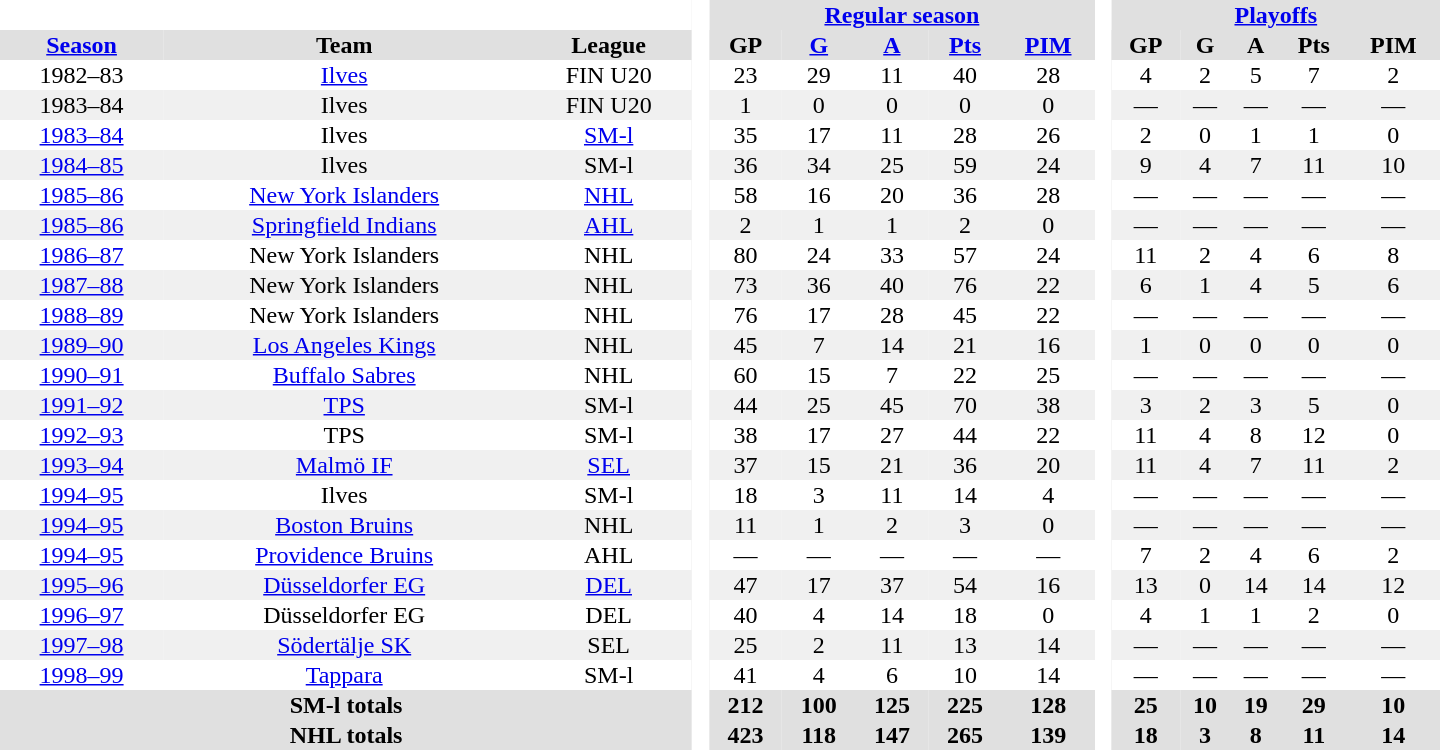<table border="0" cellpadding="1" cellspacing="0" style="text-align:center; width:60em;">
<tr style="background:#e0e0e0;">
<th colspan="3"  bgcolor="#ffffff"> </th>
<th rowspan="99" bgcolor="#ffffff"> </th>
<th colspan="5"><a href='#'>Regular season</a></th>
<th rowspan="99" bgcolor="#ffffff"> </th>
<th colspan="5"><a href='#'>Playoffs</a></th>
</tr>
<tr style="background:#e0e0e0;">
<th><a href='#'>Season</a></th>
<th>Team</th>
<th>League</th>
<th>GP</th>
<th><a href='#'>G</a></th>
<th><a href='#'>A</a></th>
<th><a href='#'>Pts</a></th>
<th><a href='#'>PIM</a></th>
<th>GP</th>
<th>G</th>
<th>A</th>
<th>Pts</th>
<th>PIM</th>
</tr>
<tr>
<td>1982–83</td>
<td><a href='#'>Ilves</a></td>
<td>FIN U20</td>
<td>23</td>
<td>29</td>
<td>11</td>
<td>40</td>
<td>28</td>
<td>4</td>
<td>2</td>
<td>5</td>
<td>7</td>
<td>2</td>
</tr>
<tr bgcolor="#f0f0f0">
<td>1983–84</td>
<td>Ilves</td>
<td>FIN U20</td>
<td>1</td>
<td>0</td>
<td>0</td>
<td>0</td>
<td>0</td>
<td>—</td>
<td>—</td>
<td>—</td>
<td>—</td>
<td>—</td>
</tr>
<tr>
<td><a href='#'>1983–84</a></td>
<td>Ilves</td>
<td><a href='#'>SM-l</a></td>
<td>35</td>
<td>17</td>
<td>11</td>
<td>28</td>
<td>26</td>
<td>2</td>
<td>0</td>
<td>1</td>
<td>1</td>
<td>0</td>
</tr>
<tr bgcolor="#f0f0f0">
<td><a href='#'>1984–85</a></td>
<td>Ilves</td>
<td>SM-l</td>
<td>36</td>
<td>34</td>
<td>25</td>
<td>59</td>
<td>24</td>
<td>9</td>
<td>4</td>
<td>7</td>
<td>11</td>
<td>10</td>
</tr>
<tr>
<td><a href='#'>1985–86</a></td>
<td><a href='#'>New York Islanders</a></td>
<td><a href='#'>NHL</a></td>
<td>58</td>
<td>16</td>
<td>20</td>
<td>36</td>
<td>28</td>
<td>—</td>
<td>—</td>
<td>—</td>
<td>—</td>
<td>—</td>
</tr>
<tr bgcolor="#f0f0f0">
<td><a href='#'>1985–86</a></td>
<td><a href='#'>Springfield Indians</a></td>
<td><a href='#'>AHL</a></td>
<td>2</td>
<td>1</td>
<td>1</td>
<td>2</td>
<td>0</td>
<td>—</td>
<td>—</td>
<td>—</td>
<td>—</td>
<td>—</td>
</tr>
<tr>
<td><a href='#'>1986–87</a></td>
<td>New York Islanders</td>
<td>NHL</td>
<td>80</td>
<td>24</td>
<td>33</td>
<td>57</td>
<td>24</td>
<td>11</td>
<td>2</td>
<td>4</td>
<td>6</td>
<td>8</td>
</tr>
<tr bgcolor="#f0f0f0">
<td><a href='#'>1987–88</a></td>
<td>New York Islanders</td>
<td>NHL</td>
<td>73</td>
<td>36</td>
<td>40</td>
<td>76</td>
<td>22</td>
<td>6</td>
<td>1</td>
<td>4</td>
<td>5</td>
<td>6</td>
</tr>
<tr>
<td><a href='#'>1988–89</a></td>
<td>New York Islanders</td>
<td>NHL</td>
<td>76</td>
<td>17</td>
<td>28</td>
<td>45</td>
<td>22</td>
<td>—</td>
<td>—</td>
<td>—</td>
<td>—</td>
<td>—</td>
</tr>
<tr bgcolor="#f0f0f0">
<td><a href='#'>1989–90</a></td>
<td><a href='#'>Los Angeles Kings</a></td>
<td>NHL</td>
<td>45</td>
<td>7</td>
<td>14</td>
<td>21</td>
<td>16</td>
<td>1</td>
<td>0</td>
<td>0</td>
<td>0</td>
<td>0</td>
</tr>
<tr>
<td><a href='#'>1990–91</a></td>
<td><a href='#'>Buffalo Sabres</a></td>
<td>NHL</td>
<td>60</td>
<td>15</td>
<td>7</td>
<td>22</td>
<td>25</td>
<td>—</td>
<td>—</td>
<td>—</td>
<td>—</td>
<td>—</td>
</tr>
<tr bgcolor="#f0f0f0">
<td><a href='#'>1991–92</a></td>
<td><a href='#'>TPS</a></td>
<td>SM-l</td>
<td>44</td>
<td>25</td>
<td>45</td>
<td>70</td>
<td>38</td>
<td>3</td>
<td>2</td>
<td>3</td>
<td>5</td>
<td>0</td>
</tr>
<tr>
<td><a href='#'>1992–93</a></td>
<td>TPS</td>
<td>SM-l</td>
<td>38</td>
<td>17</td>
<td>27</td>
<td>44</td>
<td>22</td>
<td>11</td>
<td>4</td>
<td>8</td>
<td>12</td>
<td>0</td>
</tr>
<tr bgcolor="#f0f0f0">
<td><a href='#'>1993–94</a></td>
<td><a href='#'>Malmö IF</a></td>
<td><a href='#'>SEL</a></td>
<td>37</td>
<td>15</td>
<td>21</td>
<td>36</td>
<td>20</td>
<td>11</td>
<td>4</td>
<td>7</td>
<td>11</td>
<td>2</td>
</tr>
<tr>
<td><a href='#'>1994–95</a></td>
<td>Ilves</td>
<td>SM-l</td>
<td>18</td>
<td>3</td>
<td>11</td>
<td>14</td>
<td>4</td>
<td>—</td>
<td>—</td>
<td>—</td>
<td>—</td>
<td>—</td>
</tr>
<tr bgcolor="#f0f0f0">
<td><a href='#'>1994–95</a></td>
<td><a href='#'>Boston Bruins</a></td>
<td>NHL</td>
<td>11</td>
<td>1</td>
<td>2</td>
<td>3</td>
<td>0</td>
<td>—</td>
<td>—</td>
<td>—</td>
<td>—</td>
<td>—</td>
</tr>
<tr>
<td><a href='#'>1994–95</a></td>
<td><a href='#'>Providence Bruins</a></td>
<td>AHL</td>
<td>—</td>
<td>—</td>
<td>—</td>
<td>—</td>
<td>—</td>
<td>7</td>
<td>2</td>
<td>4</td>
<td>6</td>
<td>2</td>
</tr>
<tr bgcolor="#f0f0f0">
<td><a href='#'>1995–96</a></td>
<td><a href='#'>Düsseldorfer EG</a></td>
<td><a href='#'>DEL</a></td>
<td>47</td>
<td>17</td>
<td>37</td>
<td>54</td>
<td>16</td>
<td>13</td>
<td>0</td>
<td>14</td>
<td>14</td>
<td>12</td>
</tr>
<tr>
<td><a href='#'>1996–97</a></td>
<td>Düsseldorfer EG</td>
<td>DEL</td>
<td>40</td>
<td>4</td>
<td>14</td>
<td>18</td>
<td>0</td>
<td>4</td>
<td>1</td>
<td>1</td>
<td>2</td>
<td>0</td>
</tr>
<tr bgcolor="#f0f0f0">
<td><a href='#'>1997–98</a></td>
<td><a href='#'>Södertälje SK</a></td>
<td>SEL</td>
<td>25</td>
<td>2</td>
<td>11</td>
<td>13</td>
<td>14</td>
<td>—</td>
<td>—</td>
<td>—</td>
<td>—</td>
<td>—</td>
</tr>
<tr>
<td><a href='#'>1998–99</a></td>
<td><a href='#'>Tappara</a></td>
<td>SM-l</td>
<td>41</td>
<td>4</td>
<td>6</td>
<td>10</td>
<td>14</td>
<td>—</td>
<td>—</td>
<td>—</td>
<td>—</td>
<td>—</td>
</tr>
<tr bgcolor="#e0e0e0">
<th colspan="3">SM-l totals</th>
<th>212</th>
<th>100</th>
<th>125</th>
<th>225</th>
<th>128</th>
<th>25</th>
<th>10</th>
<th>19</th>
<th>29</th>
<th>10</th>
</tr>
<tr bgcolor="#e0e0e0">
<th colspan="3">NHL totals</th>
<th>423</th>
<th>118</th>
<th>147</th>
<th>265</th>
<th>139</th>
<th>18</th>
<th>3</th>
<th>8</th>
<th>11</th>
<th>14</th>
</tr>
</table>
